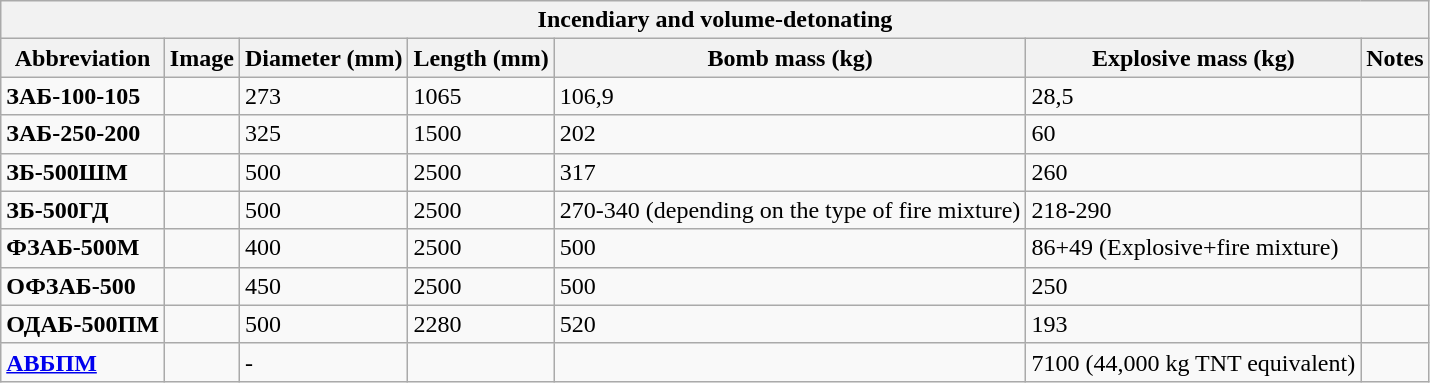<table class="wikitable">
<tr>
<th colspan="7">Incendiary and volume-detonating</th>
</tr>
<tr>
<th>Abbreviation</th>
<th>Image</th>
<th><strong>Diameter (mm)</strong></th>
<th><strong>Length (mm)</strong></th>
<th><strong>Bomb mass (kg)</strong></th>
<th><strong>Explosive mass (kg)</strong></th>
<th><strong>Notes</strong></th>
</tr>
<tr>
<td><strong>ЗАБ-100-105</strong></td>
<td></td>
<td>273</td>
<td>1065</td>
<td>106,9</td>
<td>28,5</td>
<td></td>
</tr>
<tr>
<td><strong>ЗАБ-250-200</strong></td>
<td></td>
<td>325</td>
<td>1500</td>
<td>202</td>
<td>60</td>
<td></td>
</tr>
<tr>
<td><strong>ЗБ-500ШМ</strong></td>
<td></td>
<td>500</td>
<td>2500</td>
<td>317</td>
<td>260</td>
<td></td>
</tr>
<tr>
<td><strong>ЗБ-500ГД</strong></td>
<td></td>
<td>500</td>
<td>2500</td>
<td>270-340 (depending on the type of fire mixture)</td>
<td>218-290</td>
<td></td>
</tr>
<tr>
<td><strong>ФЗАБ-500М</strong></td>
<td></td>
<td>400</td>
<td>2500</td>
<td>500</td>
<td>86+49 (Explosive+fire mixture)</td>
<td></td>
</tr>
<tr>
<td><strong>ОФЗАБ-500</strong></td>
<td></td>
<td>450</td>
<td>2500</td>
<td>500</td>
<td>250</td>
<td></td>
</tr>
<tr>
<td><strong>ОДАБ-500ПМ</strong></td>
<td></td>
<td>500</td>
<td>2280</td>
<td>520</td>
<td>193</td>
<td></td>
</tr>
<tr>
<td><strong><a href='#'>АВБПМ</a></strong></td>
<td></td>
<td>-</td>
<td></td>
<td></td>
<td>7100 (44,000 kg TNT equivalent)</td>
<td></td>
</tr>
</table>
